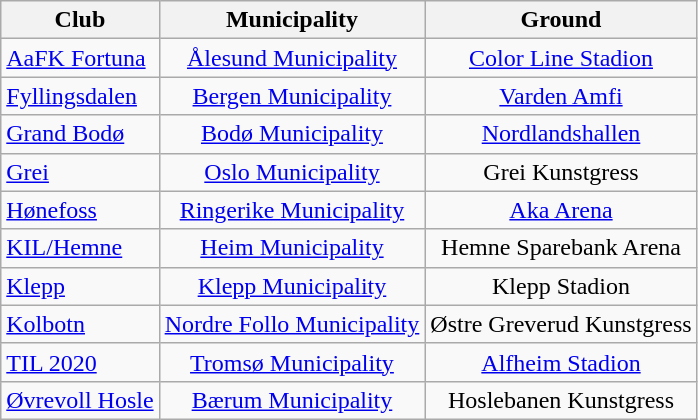<table class="wikitable sortable" style="text-align:center;">
<tr>
<th>Club</th>
<th>Municipality</th>
<th>Ground</th>
</tr>
<tr>
<td style="text-align:left;"><a href='#'>AaFK Fortuna</a></td>
<td><a href='#'>Ålesund Municipality</a></td>
<td><a href='#'>Color Line Stadion</a></td>
</tr>
<tr>
<td style="text-align:left;"><a href='#'>Fyllingsdalen</a></td>
<td><a href='#'>Bergen Municipality</a></td>
<td><a href='#'>Varden Amfi</a></td>
</tr>
<tr>
<td style="text-align:left;"><a href='#'>Grand Bodø</a></td>
<td><a href='#'>Bodø Municipality</a></td>
<td><a href='#'>Nordlandshallen</a></td>
</tr>
<tr>
<td style="text-align:left;"><a href='#'>Grei</a></td>
<td><a href='#'>Oslo Municipality</a></td>
<td>Grei Kunstgress</td>
</tr>
<tr>
<td style="text-align:left;"><a href='#'>Hønefoss</a></td>
<td><a href='#'>Ringerike Municipality</a></td>
<td><a href='#'>Aka Arena</a></td>
</tr>
<tr>
<td style="text-align:left;"><a href='#'>KIL/Hemne</a></td>
<td><a href='#'>Heim Municipality</a></td>
<td>Hemne Sparebank Arena</td>
</tr>
<tr>
<td style="text-align:left;"><a href='#'>Klepp</a></td>
<td><a href='#'>Klepp Municipality</a></td>
<td>Klepp Stadion</td>
</tr>
<tr>
<td style="text-align:left;"><a href='#'>Kolbotn</a></td>
<td><a href='#'>Nordre Follo Municipality</a></td>
<td>Østre Greverud Kunstgress</td>
</tr>
<tr>
<td style="text-align:left;"><a href='#'>TIL 2020</a></td>
<td><a href='#'>Tromsø Municipality</a></td>
<td><a href='#'>Alfheim Stadion</a></td>
</tr>
<tr>
<td style="text-align:left;"><a href='#'>Øvrevoll Hosle</a></td>
<td><a href='#'>Bærum Municipality</a></td>
<td>Hoslebanen Kunstgress</td>
</tr>
</table>
